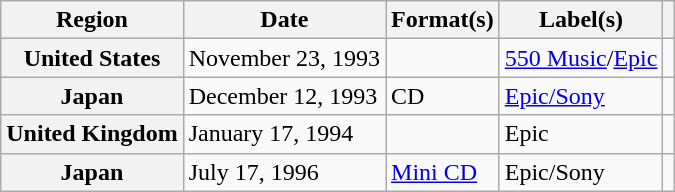<table class="wikitable plainrowheaders">
<tr>
<th scope="col">Region</th>
<th scope="col">Date</th>
<th scope="col">Format(s)</th>
<th scope="col">Label(s)</th>
<th scope="col"></th>
</tr>
<tr>
<th scope="row">United States</th>
<td>November 23, 1993</td>
<td></td>
<td><a href='#'>550 Music</a>/<a href='#'>Epic</a></td>
<td></td>
</tr>
<tr>
<th scope="row">Japan</th>
<td>December 12, 1993</td>
<td>CD</td>
<td><a href='#'>Epic/Sony</a></td>
<td></td>
</tr>
<tr>
<th scope="row">United Kingdom</th>
<td>January 17, 1994</td>
<td></td>
<td>Epic</td>
<td></td>
</tr>
<tr>
<th scope="row">Japan</th>
<td>July 17, 1996</td>
<td><a href='#'>Mini CD</a></td>
<td>Epic/Sony</td>
<td></td>
</tr>
</table>
